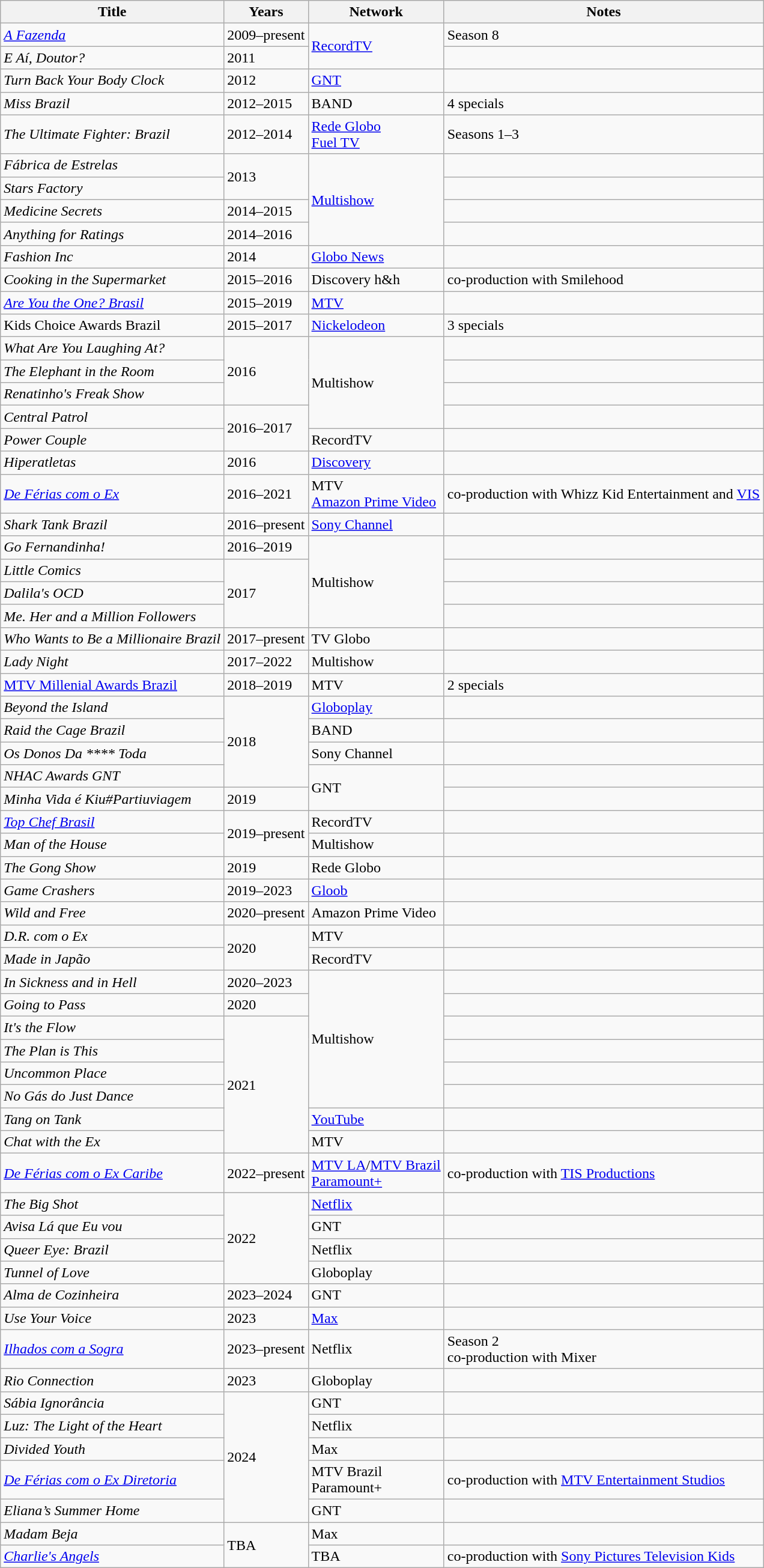<table class="wikitable sortable">
<tr>
<th>Title</th>
<th>Years</th>
<th>Network</th>
<th>Notes</th>
</tr>
<tr>
<td><em><a href='#'>A Fazenda</a></em></td>
<td>2009–present</td>
<td rowspan="2"><a href='#'>RecordTV</a></td>
<td>Season 8</td>
</tr>
<tr>
<td><em>E Aí, Doutor?</em></td>
<td>2011</td>
<td></td>
</tr>
<tr>
<td><em>Turn Back Your Body Clock</em></td>
<td>2012</td>
<td><a href='#'>GNT</a></td>
<td></td>
</tr>
<tr>
<td><em>Miss Brazil</em></td>
<td>2012–2015</td>
<td>BAND</td>
<td>4 specials</td>
</tr>
<tr>
<td><em>The Ultimate Fighter: Brazil</em></td>
<td>2012–2014</td>
<td><a href='#'>Rede Globo</a><br><a href='#'>Fuel TV</a></td>
<td>Seasons 1–3</td>
</tr>
<tr>
<td><em>Fábrica de Estrelas</em></td>
<td rowspan="2">2013</td>
<td rowspan="4"><a href='#'>Multishow</a></td>
<td></td>
</tr>
<tr>
<td><em>Stars Factory</em></td>
<td></td>
</tr>
<tr>
<td><em>Medicine Secrets</em></td>
<td>2014–2015</td>
<td></td>
</tr>
<tr>
<td><em>Anything for Ratings</em></td>
<td>2014–2016</td>
<td></td>
</tr>
<tr>
<td><em>Fashion Inc</em></td>
<td>2014</td>
<td><a href='#'>Globo News</a></td>
<td></td>
</tr>
<tr>
<td><em>Cooking in the Supermarket</em></td>
<td>2015–2016</td>
<td>Discovery h&h</td>
<td>co-production with Smilehood</td>
</tr>
<tr>
<td><em><a href='#'>Are You the One? Brasil</a></em></td>
<td>2015–2019</td>
<td><a href='#'>MTV</a></td>
<td></td>
</tr>
<tr>
<td>Kids Choice Awards Brazil</td>
<td>2015–2017</td>
<td><a href='#'>Nickelodeon</a></td>
<td>3 specials</td>
</tr>
<tr>
<td><em>What Are You Laughing At?</em></td>
<td rowspan="3">2016</td>
<td rowspan="4">Multishow</td>
<td></td>
</tr>
<tr>
<td><em>The Elephant in the Room</em></td>
<td></td>
</tr>
<tr>
<td><em>Renatinho's Freak Show</em></td>
<td></td>
</tr>
<tr>
<td><em>Central Patrol</em></td>
<td rowspan="2">2016–2017</td>
<td></td>
</tr>
<tr>
<td><em>Power Couple</em></td>
<td>RecordTV</td>
<td></td>
</tr>
<tr>
<td><em>Hiperatletas</em></td>
<td>2016</td>
<td><a href='#'>Discovery</a></td>
<td></td>
</tr>
<tr>
<td><em><a href='#'>De Férias com o Ex</a></em></td>
<td>2016–2021</td>
<td>MTV<br><a href='#'>Amazon Prime Video</a></td>
<td>co-production with Whizz Kid Entertainment and <a href='#'>VIS</a></td>
</tr>
<tr>
<td><em>Shark Tank Brazil</em></td>
<td>2016–present</td>
<td><a href='#'>Sony Channel</a></td>
<td></td>
</tr>
<tr>
<td><em>Go Fernandinha!</em></td>
<td>2016–2019</td>
<td rowspan="4">Multishow</td>
<td></td>
</tr>
<tr>
<td><em>Little Comics</em></td>
<td rowspan="3">2017</td>
<td></td>
</tr>
<tr>
<td><em>Dalila's OCD</em></td>
<td></td>
</tr>
<tr>
<td><em>Me. Her and a Million Followers</em></td>
<td></td>
</tr>
<tr>
<td><em>Who Wants to Be a Millionaire Brazil</em></td>
<td>2017–present</td>
<td>TV Globo</td>
<td></td>
</tr>
<tr>
<td><em>Lady Night</em></td>
<td>2017–2022</td>
<td>Multishow</td>
<td></td>
</tr>
<tr>
<td><a href='#'>MTV Millenial Awards Brazil</a></td>
<td>2018–2019</td>
<td>MTV</td>
<td>2 specials</td>
</tr>
<tr>
<td><em>Beyond the Island</em></td>
<td rowspan="4">2018</td>
<td><a href='#'>Globoplay</a></td>
<td></td>
</tr>
<tr>
<td><em>Raid the Cage Brazil</em></td>
<td>BAND</td>
<td></td>
</tr>
<tr>
<td><em>Os Donos Da **** Toda</em></td>
<td>Sony Channel</td>
<td></td>
</tr>
<tr>
<td><em>NHAC Awards GNT</em></td>
<td rowspan="2">GNT</td>
<td></td>
</tr>
<tr>
<td><em>Minha Vida é Kiu#Partiuviagem</em></td>
<td>2019</td>
<td></td>
</tr>
<tr>
<td><em><a href='#'>Top Chef Brasil</a></em></td>
<td rowspan="2">2019–present</td>
<td>RecordTV</td>
<td></td>
</tr>
<tr>
<td><em>Man of the House</em></td>
<td>Multishow</td>
<td></td>
</tr>
<tr>
<td><em>The Gong Show</em></td>
<td>2019</td>
<td>Rede Globo</td>
<td></td>
</tr>
<tr>
<td><em>Game Crashers</em></td>
<td>2019–2023</td>
<td><a href='#'>Gloob</a></td>
<td></td>
</tr>
<tr>
<td><em>Wild and Free</em></td>
<td>2020–present</td>
<td>Amazon Prime Video</td>
<td></td>
</tr>
<tr>
<td><em>D.R. com o Ex</em></td>
<td rowspan="2">2020</td>
<td>MTV</td>
<td></td>
</tr>
<tr>
<td><em>Made in Japão</em></td>
<td>RecordTV</td>
<td></td>
</tr>
<tr>
<td><em>In Sickness and in Hell</em></td>
<td>2020–2023</td>
<td rowspan="6">Multishow</td>
<td></td>
</tr>
<tr>
<td><em>Going to Pass</em></td>
<td>2020</td>
<td></td>
</tr>
<tr>
<td><em>It's the Flow</em></td>
<td rowspan="6">2021</td>
<td></td>
</tr>
<tr>
<td><em>The Plan is This</em></td>
<td></td>
</tr>
<tr>
<td><em>Uncommon Place</em></td>
<td></td>
</tr>
<tr>
<td><em>No Gás do Just Dance</em></td>
<td></td>
</tr>
<tr>
<td><em>Tang on Tank</em></td>
<td><a href='#'>YouTube</a></td>
<td></td>
</tr>
<tr>
<td><em>Chat with the Ex</em></td>
<td>MTV</td>
<td></td>
</tr>
<tr>
<td><em><a href='#'>De Férias com o Ex Caribe</a></em></td>
<td>2022–present</td>
<td><a href='#'>MTV LA</a>/<a href='#'>MTV Brazil</a><br><a href='#'>Paramount+</a></td>
<td>co-production with <a href='#'>TIS Productions</a></td>
</tr>
<tr>
<td><em>The Big Shot</em></td>
<td rowspan="4">2022</td>
<td><a href='#'>Netflix</a></td>
<td></td>
</tr>
<tr>
<td><em>Avisa Lá que Eu vou</em></td>
<td>GNT</td>
<td></td>
</tr>
<tr>
<td><em>Queer Eye: Brazil</em></td>
<td>Netflix</td>
<td></td>
</tr>
<tr>
<td><em>Tunnel of Love</em></td>
<td>Globoplay</td>
<td></td>
</tr>
<tr>
<td><em>Alma de Cozinheira</em></td>
<td>2023–2024</td>
<td>GNT</td>
<td></td>
</tr>
<tr>
<td><em>Use Your Voice</em></td>
<td>2023</td>
<td><a href='#'>Max</a></td>
<td></td>
</tr>
<tr>
<td><em><a href='#'>Ilhados com a Sogra</a></em></td>
<td>2023–present</td>
<td>Netflix</td>
<td>Season 2<br>co-production with Mixer</td>
</tr>
<tr>
<td><em>Rio Connection</em></td>
<td>2023</td>
<td>Globoplay</td>
<td></td>
</tr>
<tr>
<td><em>Sábia Ignorância</em></td>
<td rowspan="5">2024</td>
<td>GNT</td>
<td></td>
</tr>
<tr>
<td><em>Luz: The Light of the Heart</em></td>
<td>Netflix</td>
<td></td>
</tr>
<tr>
<td><em>Divided Youth</em></td>
<td>Max</td>
<td></td>
</tr>
<tr>
<td><em><a href='#'>De Férias com o Ex Diretoria</a></em></td>
<td>MTV Brazil<br>Paramount+</td>
<td>co-production with <a href='#'>MTV Entertainment Studios</a></td>
</tr>
<tr>
<td><em>Eliana’s Summer Home</em></td>
<td>GNT</td>
<td></td>
</tr>
<tr>
<td><em>Madam Beja</em></td>
<td rowspan="2">TBA</td>
<td>Max</td>
<td></td>
</tr>
<tr>
<td><em><a href='#'>Charlie's Angels</a></em></td>
<td>TBA</td>
<td>co-production with <a href='#'>Sony Pictures Television Kids</a></td>
</tr>
</table>
